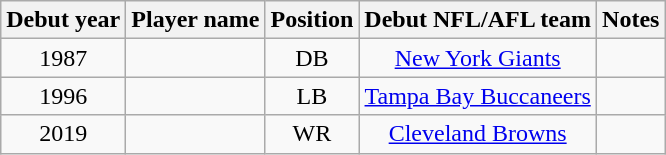<table class="wikitable sortable" style="text-align: center;">
<tr>
<th>Debut year</th>
<th>Player name</th>
<th>Position</th>
<th>Debut NFL/AFL team</th>
<th>Notes</th>
</tr>
<tr>
<td align="center">1987</td>
<td align="center"></td>
<td align="center">DB</td>
<td align="center"><a href='#'>New York Giants</a></td>
<td align="center"></td>
</tr>
<tr>
<td align="center">1996</td>
<td align="center"></td>
<td align="center">LB</td>
<td align="center"><a href='#'>Tampa Bay Buccaneers</a></td>
<td align="center"></td>
</tr>
<tr>
<td align="center">2019</td>
<td align="center"></td>
<td align="center">WR</td>
<td align="center"><a href='#'>Cleveland Browns</a></td>
<td align="center"></td>
</tr>
</table>
